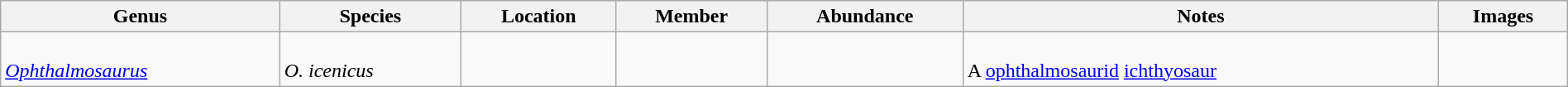<table class="wikitable" align="center" width="100%">
<tr>
<th>Genus</th>
<th>Species</th>
<th>Location</th>
<th>Member</th>
<th>Abundance</th>
<th>Notes</th>
<th>Images</th>
</tr>
<tr>
<td><br><em><a href='#'>Ophthalmosaurus</a></em></td>
<td><br><em>O. icenicus</em></td>
<td></td>
<td></td>
<td></td>
<td><br>A <a href='#'>ophthalmosaurid</a> <a href='#'>ichthyosaur</a></td>
</tr>
</table>
